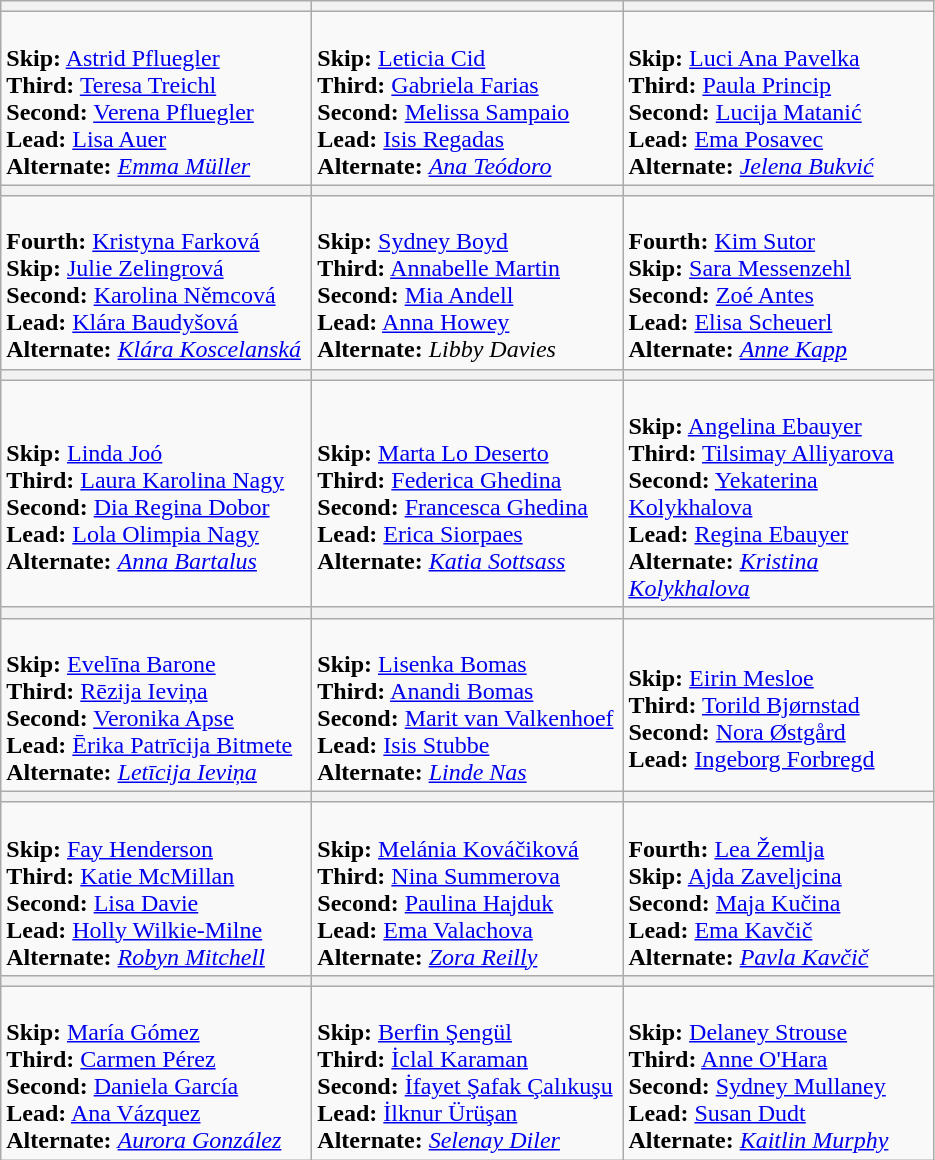<table class="wikitable">
<tr>
<th width=200></th>
<th width=200></th>
<th width=200></th>
</tr>
<tr>
<td><br><strong>Skip:</strong> <a href='#'>Astrid Pfluegler</a><br>
<strong>Third:</strong> <a href='#'>Teresa Treichl</a><br>
<strong>Second:</strong> <a href='#'>Verena Pfluegler</a><br>
<strong>Lead:</strong> <a href='#'>Lisa Auer</a><br>
<strong>Alternate:</strong> <em><a href='#'>Emma Müller</a></em></td>
<td><br><strong>Skip:</strong> <a href='#'>Leticia Cid</a><br>
<strong>Third:</strong> <a href='#'>Gabriela Farias</a><br>
<strong>Second:</strong> <a href='#'>Melissa Sampaio</a><br>
<strong>Lead:</strong> <a href='#'>Isis Regadas</a><br>
<strong>Alternate:</strong> <em><a href='#'>Ana Teódoro</a></em></td>
<td><br><strong>Skip:</strong> <a href='#'>Luci Ana Pavelka</a><br>
<strong>Third:</strong> <a href='#'>Paula Princip</a><br>
<strong>Second:</strong> <a href='#'>Lucija Matanić</a><br>
<strong>Lead:</strong> <a href='#'>Ema Posavec</a><br>
<strong>Alternate:</strong> <em><a href='#'>Jelena Bukvić</a></em></td>
</tr>
<tr>
<th width=200></th>
<th width=200></th>
<th width=200></th>
</tr>
<tr>
<td><br><strong>Fourth:</strong> <a href='#'>Kristyna Farková</a><br>
<strong>Skip:</strong> <a href='#'>Julie Zelingrová</a><br>
<strong>Second:</strong> <a href='#'>Karolina Němcová</a><br>
<strong>Lead:</strong> <a href='#'>Klára Baudyšová</a><br>
<strong>Alternate:</strong> <em><a href='#'>Klára Koscelanská</a></em></td>
<td><br><strong>Skip:</strong> <a href='#'>Sydney Boyd</a><br>
<strong>Third:</strong> <a href='#'>Annabelle Martin</a><br>
<strong>Second:</strong> <a href='#'>Mia Andell</a><br>
<strong>Lead:</strong> <a href='#'>Anna Howey</a><br>
<strong>Alternate:</strong> <em>Libby Davies</em></td>
<td><br><strong>Fourth:</strong> <a href='#'>Kim Sutor</a><br>
<strong>Skip:</strong> <a href='#'>Sara Messenzehl</a><br>
<strong>Second:</strong> <a href='#'>Zoé Antes</a><br>
<strong>Lead:</strong> <a href='#'>Elisa Scheuerl</a><br>
<strong>Alternate:</strong> <em><a href='#'>Anne Kapp</a></em></td>
</tr>
<tr>
<th width=200></th>
<th width=200></th>
<th width=200></th>
</tr>
<tr>
<td><br><strong>Skip:</strong> <a href='#'>Linda Joó</a><br>
<strong>Third:</strong> <a href='#'>Laura Karolina Nagy</a><br>
<strong>Second:</strong> <a href='#'>Dia Regina Dobor</a><br>
<strong>Lead:</strong> <a href='#'>Lola Olimpia Nagy</a><br>
<strong>Alternate:</strong> <em><a href='#'>Anna Bartalus</a></em></td>
<td><br><strong>Skip:</strong> <a href='#'>Marta Lo Deserto</a><br>
<strong>Third:</strong> <a href='#'>Federica Ghedina</a><br>
<strong>Second:</strong> <a href='#'>Francesca Ghedina</a><br>
<strong>Lead:</strong> <a href='#'>Erica Siorpaes</a><br>
<strong>Alternate:</strong> <em><a href='#'>Katia Sottsass</a></em></td>
<td><br><strong>Skip:</strong> <a href='#'>Angelina Ebauyer</a><br>
<strong>Third:</strong> <a href='#'>Tilsimay Alliyarova</a><br>
<strong>Second:</strong> <a href='#'>Yekaterina Kolykhalova</a><br>
<strong>Lead:</strong> <a href='#'>Regina Ebauyer</a><br>
<strong>Alternate:</strong> <em><a href='#'>Kristina Kolykhalova</a></em></td>
</tr>
<tr>
<th width=200></th>
<th width=200></th>
<th width=200></th>
</tr>
<tr>
<td><br><strong>Skip:</strong> <a href='#'>Evelīna Barone</a><br>
<strong>Third:</strong> <a href='#'>Rēzija Ieviņa</a><br>
<strong>Second:</strong> <a href='#'>Veronika Apse</a><br>
<strong>Lead:</strong> <a href='#'>Ērika Patrīcija Bitmete</a><br>
<strong>Alternate:</strong> <em><a href='#'>Letīcija Ieviņa</a></em></td>
<td><br><strong>Skip:</strong> <a href='#'>Lisenka Bomas</a><br>
<strong>Third:</strong> <a href='#'>Anandi Bomas</a><br>
<strong>Second:</strong> <a href='#'>Marit van Valkenhoef</a><br>
<strong>Lead:</strong> <a href='#'>Isis Stubbe</a><br>
<strong>Alternate:</strong> <em><a href='#'>Linde Nas</a></em></td>
<td><br><strong>Skip:</strong> <a href='#'>Eirin Mesloe</a><br>
<strong>Third:</strong> <a href='#'>Torild Bjørnstad</a><br>
<strong>Second:</strong> <a href='#'>Nora Østgård</a><br>
<strong>Lead:</strong> <a href='#'>Ingeborg Forbregd</a></td>
</tr>
<tr>
<th width=200></th>
<th width=200></th>
<th width=200></th>
</tr>
<tr>
<td><br><strong>Skip:</strong> <a href='#'>Fay Henderson</a><br>
<strong>Third:</strong> <a href='#'>Katie McMillan</a><br>
<strong>Second:</strong> <a href='#'>Lisa Davie</a><br>
<strong>Lead:</strong> <a href='#'>Holly Wilkie-Milne</a><br>
<strong>Alternate:</strong> <em><a href='#'>Robyn Mitchell</a></em></td>
<td><br><strong>Skip:</strong> <a href='#'>Melánia Kováčiková</a><br>
<strong>Third:</strong> <a href='#'>Nina Summerova</a><br>
<strong>Second:</strong> <a href='#'>Paulina Hajduk</a><br>
<strong>Lead:</strong> <a href='#'>Ema Valachova</a><br>
<strong>Alternate:</strong> <em><a href='#'>Zora Reilly</a></em></td>
<td><br><strong>Fourth:</strong> <a href='#'>Lea Žemlja</a><br>
<strong>Skip:</strong> <a href='#'>Ajda Zaveljcina</a><br>
<strong>Second:</strong> <a href='#'>Maja Kučina</a><br>
<strong>Lead:</strong> <a href='#'>Ema Kavčič</a><br>
<strong>Alternate:</strong> <em><a href='#'>Pavla Kavčič</a></em></td>
</tr>
<tr>
<th width=200></th>
<th width=200></th>
<th width=200></th>
</tr>
<tr>
<td><br><strong>Skip:</strong> <a href='#'>María Gómez</a><br>
<strong>Third:</strong> <a href='#'>Carmen Pérez</a><br>
<strong>Second:</strong> <a href='#'>Daniela García</a><br>
<strong>Lead:</strong> <a href='#'>Ana Vázquez</a><br>
<strong>Alternate:</strong> <em><a href='#'>Aurora González</a></em></td>
<td><br><strong>Skip:</strong> <a href='#'>Berfin Şengül</a><br>
<strong>Third:</strong> <a href='#'>İclal Karaman</a><br>
<strong>Second:</strong> <a href='#'>İfayet Şafak Çalıkuşu</a><br>
<strong>Lead:</strong> <a href='#'>İlknur Ürüşan</a><br>
<strong>Alternate:</strong> <em><a href='#'>Selenay Diler</a></em></td>
<td><br><strong>Skip:</strong> <a href='#'>Delaney Strouse</a><br>
<strong>Third:</strong> <a href='#'>Anne O'Hara</a><br>
<strong>Second:</strong> <a href='#'>Sydney Mullaney</a><br>
<strong>Lead:</strong> <a href='#'>Susan Dudt</a><br>
<strong>Alternate:</strong> <em><a href='#'>Kaitlin Murphy</a></em></td>
</tr>
</table>
